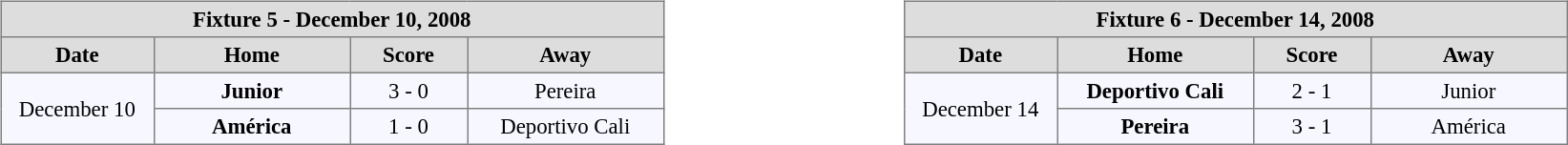<table width=100%>
<tr>
<td valign=top width=50% align=left><br><table align=center bgcolor="#f7f8ff" cellpadding="3" cellspacing="0" border="1" style="font-size: 95%; border: gray solid 1px; border-collapse: collapse;">
<tr align=center bgcolor=#DDDDDD style="color:black;">
<th colspan=4 align=center>Fixture 5 - December 10, 2008</th>
</tr>
<tr align=center bgcolor=#DDDDDD style="color:black;">
<th width="100">Date</th>
<th width="130">Home</th>
<th width="75">Score</th>
<th width="130">Away</th>
</tr>
<tr align=center>
<td rowspan="2" align=center>December 10</td>
<td><strong>Junior</strong></td>
<td>3 - 0</td>
<td>Pereira</td>
</tr>
<tr align=center>
<td><strong>América</strong></td>
<td>1 - 0</td>
<td>Deportivo Cali</td>
</tr>
</table>
</td>
<td valign=top width=50% align=left><br><table align=center bgcolor="#f7f8ff" cellpadding="3" cellspacing="0" border="1" style="font-size: 95%; border: gray solid 1px; border-collapse: collapse;">
<tr align=center bgcolor=#DDDDDD style="color:black;">
<th colspan=4 align=center>Fixture 6 - December 14, 2008</th>
</tr>
<tr align=center bgcolor=#DDDDDD style="color:black;">
<th width="100">Date</th>
<th width="130">Home</th>
<th width="75">Score</th>
<th width="130">Away</th>
</tr>
<tr align=center>
<td rowspan="2" align=center>December 14</td>
<td><strong>Deportivo Cali</strong></td>
<td>2 - 1</td>
<td>Junior</td>
</tr>
<tr align=center>
<td><strong>Pereira</strong></td>
<td>3 - 1</td>
<td>América</td>
</tr>
</table>
</td>
</tr>
</table>
